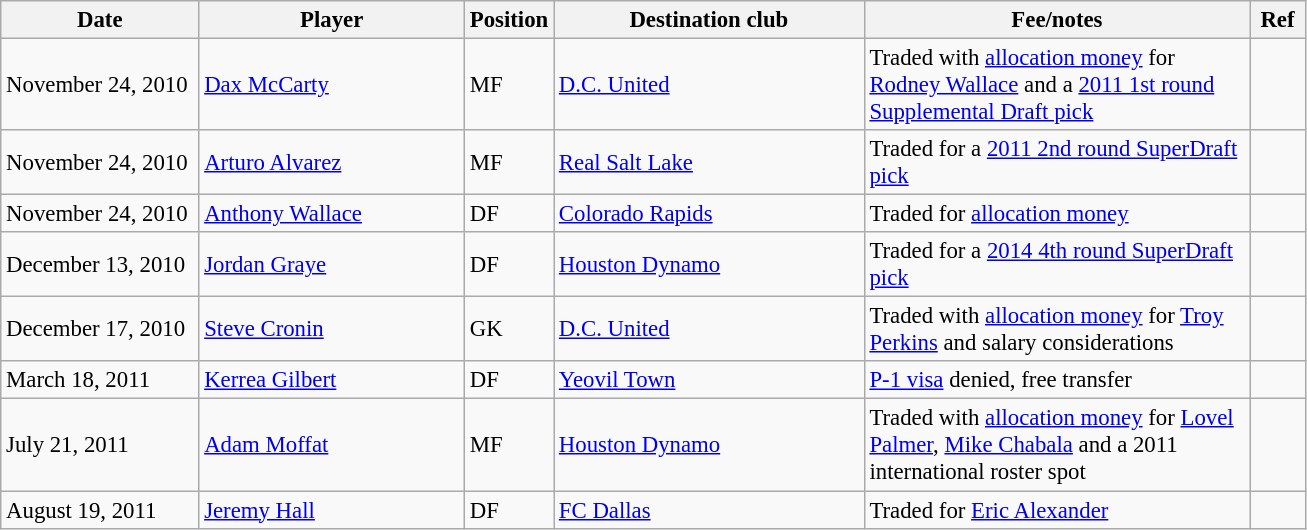<table class="wikitable" style="font-size:95%;">
<tr>
<th width=125px>Date</th>
<th width=170px>Player</th>
<th width=50px>Position</th>
<th width=200px>Destination club</th>
<th width=250px>Fee/notes</th>
<th width=30px>Ref</th>
</tr>
<tr>
<td>November 24, 2010</td>
<td> <a href='#'>Dax McCarty</a></td>
<td>MF</td>
<td> <a href='#'>D.C. United</a></td>
<td>Traded with <a href='#'>allocation money</a> for <a href='#'>Rodney Wallace</a> and a <a href='#'>2011 1st round Supplemental Draft pick</a></td>
<td></td>
</tr>
<tr>
<td>November 24, 2010</td>
<td> <a href='#'>Arturo Alvarez</a></td>
<td>MF</td>
<td> <a href='#'>Real Salt Lake</a></td>
<td>Traded for a <a href='#'>2011 2nd round SuperDraft pick</a></td>
<td></td>
</tr>
<tr>
<td>November 24, 2010</td>
<td> <a href='#'>Anthony Wallace</a></td>
<td>DF</td>
<td> <a href='#'>Colorado Rapids</a></td>
<td>Traded for <a href='#'>allocation money</a></td>
<td></td>
</tr>
<tr>
<td>December 13, 2010</td>
<td> <a href='#'>Jordan Graye</a></td>
<td>DF</td>
<td> <a href='#'>Houston Dynamo</a></td>
<td>Traded for a <a href='#'>2014 4th round SuperDraft pick</a></td>
<td></td>
</tr>
<tr>
<td>December 17, 2010</td>
<td> <a href='#'>Steve Cronin</a></td>
<td>GK</td>
<td> <a href='#'>D.C. United</a></td>
<td>Traded with <a href='#'>allocation money</a> for <a href='#'>Troy Perkins</a> and salary considerations</td>
<td></td>
</tr>
<tr>
<td>March 18, 2011</td>
<td> <a href='#'>Kerrea Gilbert</a></td>
<td>DF</td>
<td> <a href='#'>Yeovil Town</a></td>
<td><a href='#'>P-1 visa</a> denied, free transfer</td>
<td></td>
</tr>
<tr>
<td>July 21, 2011</td>
<td> <a href='#'>Adam Moffat</a></td>
<td>MF</td>
<td> <a href='#'>Houston Dynamo</a></td>
<td>Traded with <a href='#'>allocation money</a> for <a href='#'>Lovel Palmer</a>, <a href='#'>Mike Chabala</a> and a 2011 international roster spot</td>
<td></td>
</tr>
<tr>
<td>August 19, 2011</td>
<td> <a href='#'>Jeremy Hall</a></td>
<td>DF</td>
<td> <a href='#'>FC Dallas</a></td>
<td>Traded for <a href='#'>Eric Alexander</a></td>
<td></td>
</tr>
</table>
